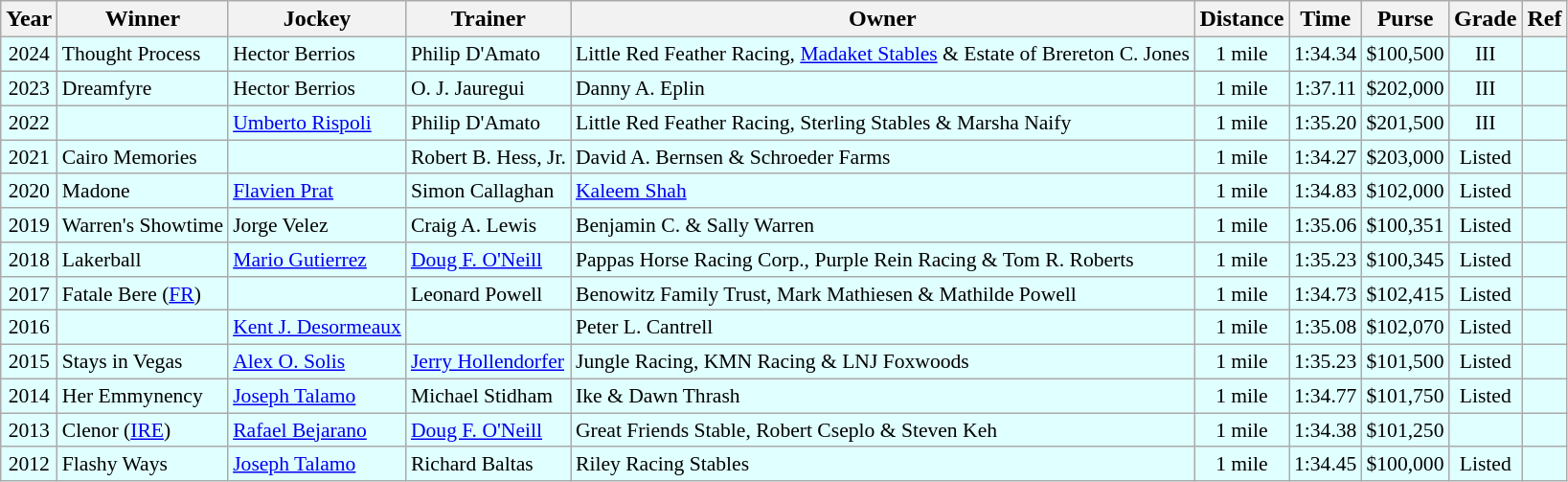<table class="wikitable sortable">
<tr>
<th>Year</th>
<th>Winner</th>
<th>Jockey</th>
<th>Trainer</th>
<th>Owner</th>
<th>Distance</th>
<th>Time</th>
<th>Purse</th>
<th>Grade</th>
<th>Ref</th>
</tr>
<tr style="font-size:90%; background-color:lightcyan">
<td align=center>2024</td>
<td>Thought Process</td>
<td>Hector Berrios</td>
<td>Philip D'Amato</td>
<td>Little Red Feather Racing, <a href='#'>Madaket Stables</a> & Estate of Brereton C. Jones</td>
<td align=center>1 mile</td>
<td align=center>1:34.34</td>
<td align=center>$100,500</td>
<td align=center>III</td>
<td></td>
</tr>
<tr style="font-size:90%; background-color:lightcyan">
<td align=center>2023</td>
<td>Dreamfyre</td>
<td>Hector Berrios</td>
<td>O. J. Jauregui</td>
<td>Danny A. Eplin</td>
<td align=center>1 mile</td>
<td align=center>1:37.11</td>
<td align=center>$202,000</td>
<td align=center>III</td>
<td></td>
</tr>
<tr style="font-size:90%; background-color:lightcyan">
<td align=center>2022</td>
<td></td>
<td><a href='#'>Umberto Rispoli</a></td>
<td>Philip D'Amato</td>
<td>Little Red Feather Racing, Sterling Stables & Marsha Naify</td>
<td align=center>1 mile</td>
<td align=center>1:35.20</td>
<td align=center>$201,500</td>
<td align=center>III</td>
<td></td>
</tr>
<tr style="font-size:90%; background-color:lightcyan">
<td align=center>2021</td>
<td>Cairo Memories</td>
<td></td>
<td>Robert B. Hess, Jr.</td>
<td>David A. Bernsen & Schroeder Farms</td>
<td align=center>1 mile</td>
<td align=center>1:34.27</td>
<td align=center>$203,000</td>
<td align=center>Listed</td>
<td></td>
</tr>
<tr style="font-size:90%; background-color:lightcyan">
<td align=center>2020</td>
<td>Madone</td>
<td><a href='#'>Flavien Prat</a></td>
<td>Simon Callaghan</td>
<td><a href='#'>Kaleem Shah</a></td>
<td align=center>1 mile</td>
<td align=center>1:34.83</td>
<td align=center>$102,000</td>
<td align=center>Listed</td>
<td></td>
</tr>
<tr style="font-size:90%; background-color:lightcyan">
<td align=center>2019</td>
<td>Warren's Showtime</td>
<td>Jorge Velez</td>
<td>Craig A. Lewis</td>
<td>Benjamin C. & Sally Warren</td>
<td align=center>1 mile</td>
<td align=center>1:35.06</td>
<td align=center>$100,351</td>
<td align=center>Listed</td>
<td></td>
</tr>
<tr style="font-size:90%; background-color:lightcyan">
<td align=center>2018</td>
<td>Lakerball</td>
<td><a href='#'>Mario Gutierrez</a></td>
<td><a href='#'>Doug F. O'Neill</a></td>
<td>Pappas Horse Racing Corp., Purple Rein Racing & Tom R. Roberts</td>
<td align=center>1 mile</td>
<td align=center>1:35.23</td>
<td align=center>$100,345</td>
<td align=center>Listed</td>
<td></td>
</tr>
<tr style="font-size:90%; background-color:lightcyan">
<td align=center>2017</td>
<td>Fatale Bere (<a href='#'>FR</a>)</td>
<td></td>
<td>Leonard Powell</td>
<td>Benowitz Family Trust, Mark Mathiesen & Mathilde Powell</td>
<td align=center>1 mile</td>
<td align=center>1:34.73</td>
<td align=center>$102,415</td>
<td align=center>Listed</td>
<td></td>
</tr>
<tr style="font-size:90%; background-color:lightcyan">
<td align=center>2016</td>
<td></td>
<td><a href='#'>Kent J. Desormeaux</a></td>
<td></td>
<td>Peter L. Cantrell</td>
<td align=center>1 mile</td>
<td align=center>1:35.08</td>
<td align=center>$102,070</td>
<td align=center>Listed</td>
<td></td>
</tr>
<tr style="font-size:90%; background-color:lightcyan">
<td align=center>2015</td>
<td>Stays in Vegas</td>
<td><a href='#'>Alex O. Solis</a></td>
<td><a href='#'>Jerry Hollendorfer</a></td>
<td>Jungle Racing, KMN Racing & LNJ Foxwoods</td>
<td align=center>1 mile</td>
<td align=center>1:35.23</td>
<td align=center>$101,500</td>
<td align=center>Listed</td>
<td></td>
</tr>
<tr style="font-size:90%; background-color:lightcyan">
<td align=center>2014</td>
<td>Her Emmynency</td>
<td><a href='#'>Joseph Talamo</a></td>
<td>Michael Stidham</td>
<td>Ike & Dawn Thrash</td>
<td align=center>1 mile</td>
<td align=center>1:34.77</td>
<td align=center>$101,750</td>
<td align=center>Listed</td>
<td></td>
</tr>
<tr style="font-size:90%; background-color:lightcyan">
<td align=center>2013</td>
<td>Clenor (<a href='#'>IRE</a>)</td>
<td><a href='#'>Rafael Bejarano</a></td>
<td><a href='#'>Doug F. O'Neill</a></td>
<td>Great Friends Stable, Robert Cseplo & Steven Keh</td>
<td align=center>1 mile</td>
<td align=center>1:34.38</td>
<td align=center>$101,250</td>
<td align=center></td>
<td></td>
</tr>
<tr style="font-size:90%; background-color:lightcyan">
<td align=center>2012</td>
<td>Flashy Ways</td>
<td><a href='#'>Joseph Talamo</a></td>
<td>Richard Baltas</td>
<td>Riley Racing Stables</td>
<td align=center>1 mile</td>
<td align=center>1:34.45</td>
<td align=center>$100,000</td>
<td align=center>Listed</td>
<td></td>
</tr>
</table>
